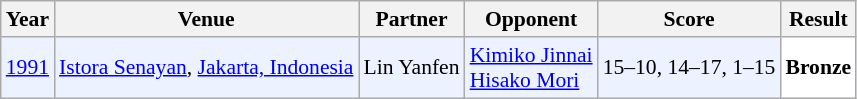<table class="sortable wikitable" style="font-size: 90%;">
<tr>
<th>Year</th>
<th>Venue</th>
<th>Partner</th>
<th>Opponent</th>
<th>Score</th>
<th>Result</th>
</tr>
<tr style="background:#ECF2FF">
<td align="center"><a href='#'>1991</a></td>
<td align="left"><a href='#'>Istora Senayan</a>, <a href='#'>Jakarta, Indonesia</a></td>
<td align="left"> Lin Yanfen</td>
<td align="left"> <a href='#'>Kimiko Jinnai</a> <br>  <a href='#'>Hisako Mori</a></td>
<td align="left">15–10, 14–17, 1–15</td>
<td style="text-align:left; background:white"> <strong>Bronze</strong></td>
</tr>
</table>
